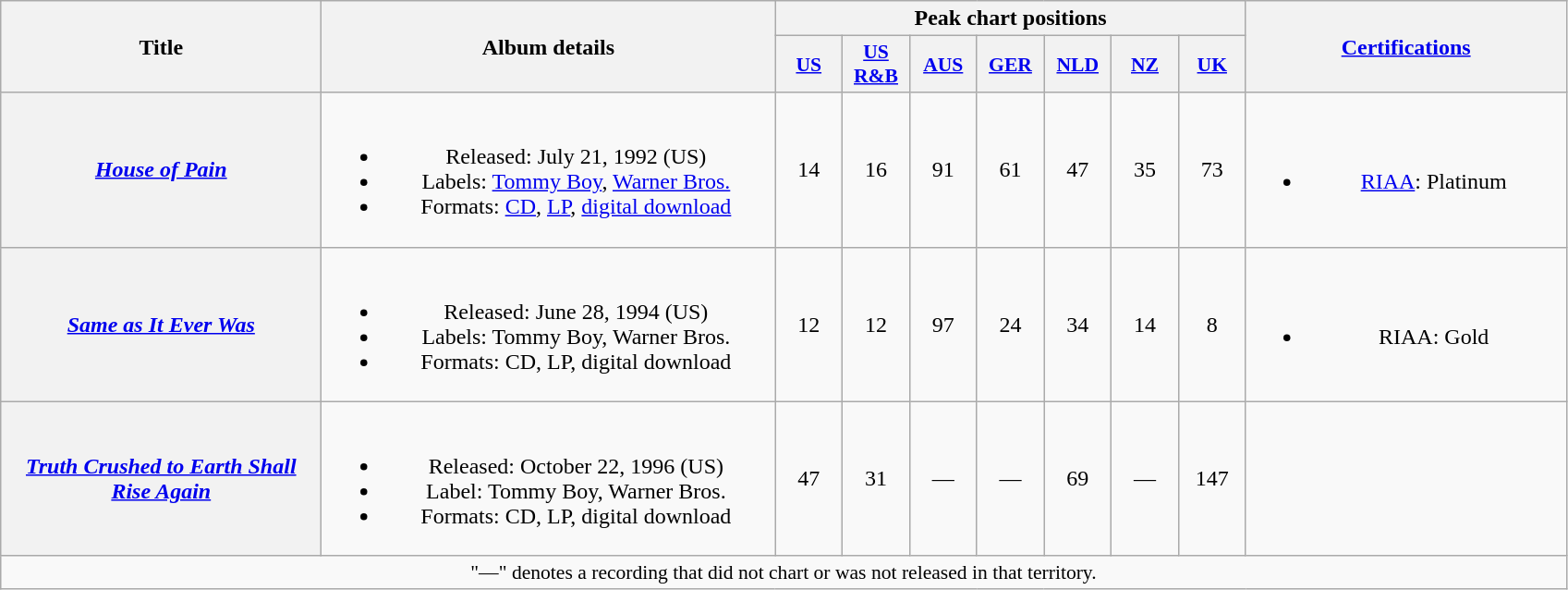<table class="wikitable plainrowheaders" style="text-align:center;" border="1">
<tr>
<th scope="col" rowspan="2" style="width:14em;">Title</th>
<th scope="col" rowspan="2" style="width:20em;">Album details</th>
<th scope="col" colspan="7">Peak chart positions</th>
<th scope="col" rowspan="2" style="width:14em;"><a href='#'>Certifications</a></th>
</tr>
<tr>
<th scope="col" style="width:2.9em;font-size:90%;"><a href='#'>US</a><br></th>
<th scope="col" style="width:2.9em;font-size:90%;"><a href='#'>US<br>R&B</a><br></th>
<th scope="col" style="width:2.9em;font-size:90%;"><a href='#'>AUS</a><br></th>
<th scope="col" style="width:2.9em;font-size:90%;"><a href='#'>GER</a><br></th>
<th scope="col" style="width:2.9em;font-size:90%;"><a href='#'>NLD</a><br></th>
<th scope="col" style="width:2.9em;font-size:90%;"><a href='#'>NZ</a><br></th>
<th scope="col" style="width:2.9em;font-size:90%;"><a href='#'>UK</a><br></th>
</tr>
<tr>
<th scope="row"><em><a href='#'>House of Pain</a></em></th>
<td><br><ul><li>Released: July 21, 1992 <span>(US)</span></li><li>Labels: <a href='#'>Tommy Boy</a>, <a href='#'>Warner Bros.</a></li><li>Formats: <a href='#'>CD</a>, <a href='#'>LP</a>, <a href='#'>digital download</a></li></ul></td>
<td>14</td>
<td>16</td>
<td>91</td>
<td>61</td>
<td>47</td>
<td>35</td>
<td>73</td>
<td><br><ul><li><a href='#'>RIAA</a>: Platinum</li></ul></td>
</tr>
<tr>
<th scope="row"><em><a href='#'>Same as It Ever Was</a></em></th>
<td><br><ul><li>Released: June 28, 1994 <span>(US)</span></li><li>Labels: Tommy Boy, Warner Bros.</li><li>Formats: CD, LP, digital download</li></ul></td>
<td>12</td>
<td>12</td>
<td>97</td>
<td>24</td>
<td>34</td>
<td>14</td>
<td>8</td>
<td><br><ul><li>RIAA: Gold</li></ul></td>
</tr>
<tr>
<th scope="row"><em><a href='#'>Truth Crushed to Earth Shall Rise Again</a></em></th>
<td><br><ul><li>Released: October 22, 1996 <span>(US)</span></li><li>Label: Tommy Boy, Warner Bros.</li><li>Formats: CD, LP, digital download</li></ul></td>
<td>47</td>
<td>31</td>
<td>—</td>
<td>—</td>
<td>69</td>
<td>—</td>
<td>147</td>
<td></td>
</tr>
<tr>
<td colspan="15" style="font-size:90%">"—" denotes a recording that did not chart or was not released in that territory.</td>
</tr>
</table>
